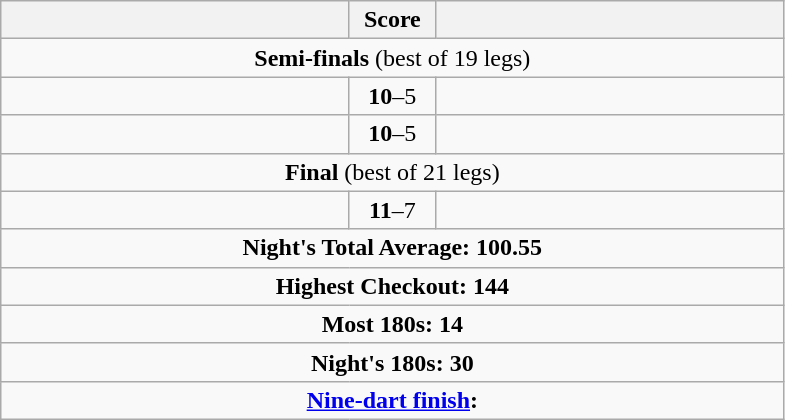<table class=wikitable style="text-align:center">
<tr>
<th width=225></th>
<th width=50>Score</th>
<th width=225></th>
</tr>
<tr align=center>
<td colspan="3"><strong>Semi-finals</strong> (best of 19 legs)</td>
</tr>
<tr align=left>
<td align=right></td>
<td align=center><strong>10</strong>–5</td>
<td></td>
</tr>
<tr align=left>
<td align=right></td>
<td align=center><strong>10</strong>–5</td>
<td></td>
</tr>
<tr align=center>
<td colspan="3"><strong>Final</strong> (best of 21 legs)</td>
</tr>
<tr align=left>
<td align=right></td>
<td align=center><strong>11</strong>–7</td>
<td></td>
</tr>
<tr align=center>
<td colspan="3"><strong>Night's Total Average:</strong> <strong>100.55</strong></td>
</tr>
<tr align=center>
<td colspan="3"><strong>Highest Checkout:</strong>  <strong>144</strong></td>
</tr>
<tr align=center>
<td colspan="3"><strong>Most 180s:</strong>  <strong>14</strong></td>
</tr>
<tr align=center>
<td colspan="3"><strong>Night's 180s:</strong> <strong>30</strong></td>
</tr>
<tr align=center>
<td colspan="3"><strong><a href='#'>Nine-dart finish</a>:</strong> </td>
</tr>
</table>
